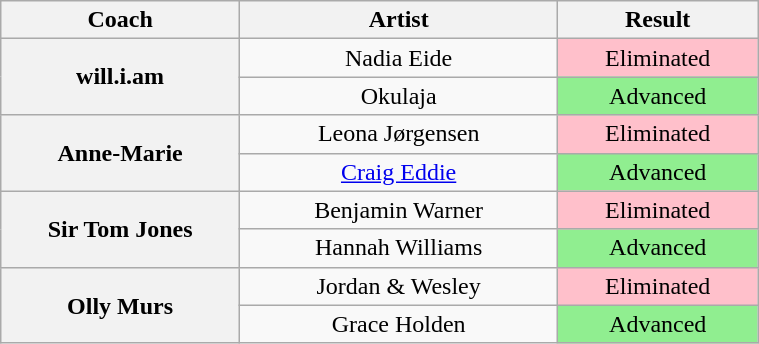<table class="wikitable plainrowheaders" style="text-align:center; width:40%">
<tr>
<th style="width:15%">Coach</th>
<th style="width:20%">Artist</th>
<th style="width:10%">Result</th>
</tr>
<tr>
<th scope="row" rowspan="2">will.i.am</th>
<td>Nadia Eide</td>
<td style="background:pink;">Eliminated</td>
</tr>
<tr>
<td>Okulaja</td>
<td style="background:lightgreen;">Advanced</td>
</tr>
<tr>
<th scope="row" rowspan="2">Anne-Marie</th>
<td>Leona Jørgensen</td>
<td style="background:pink;">Eliminated</td>
</tr>
<tr>
<td><a href='#'>Craig Eddie</a></td>
<td style="background:lightgreen;">Advanced</td>
</tr>
<tr>
<th scope="row" rowspan="2">Sir Tom Jones</th>
<td>Benjamin Warner</td>
<td style="background:pink;">Eliminated</td>
</tr>
<tr>
<td>Hannah Williams</td>
<td style="background:lightgreen;">Advanced</td>
</tr>
<tr>
<th scope="row" rowspan="2">Olly Murs</th>
<td>Jordan & Wesley</td>
<td style="background:pink;">Eliminated</td>
</tr>
<tr>
<td>Grace Holden</td>
<td style="background:lightgreen;">Advanced</td>
</tr>
</table>
